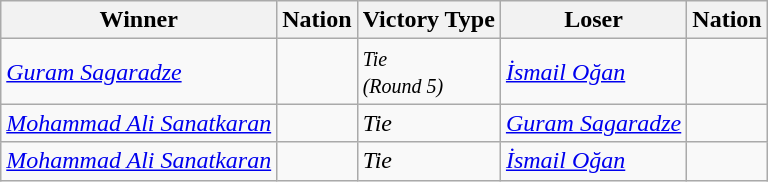<table class="wikitable sortable" style="text-align:left;">
<tr>
<th>Winner</th>
<th>Nation</th>
<th>Victory Type</th>
<th>Loser</th>
<th>Nation</th>
</tr>
<tr style="font-style: italic">
<td><a href='#'>Guram Sagaradze</a></td>
<td></td>
<td><small>Tie<br>(Round 5)</small></td>
<td><a href='#'>İsmail Oğan</a></td>
<td></td>
</tr>
<tr style="font-style: italic">
<td><a href='#'>Mohammad Ali Sanatkaran</a></td>
<td></td>
<td>Tie</td>
<td><a href='#'>Guram Sagaradze</a></td>
<td></td>
</tr>
<tr style="font-style: italic">
<td><a href='#'>Mohammad Ali Sanatkaran</a></td>
<td></td>
<td>Tie</td>
<td><a href='#'>İsmail Oğan</a></td>
<td></td>
</tr>
</table>
